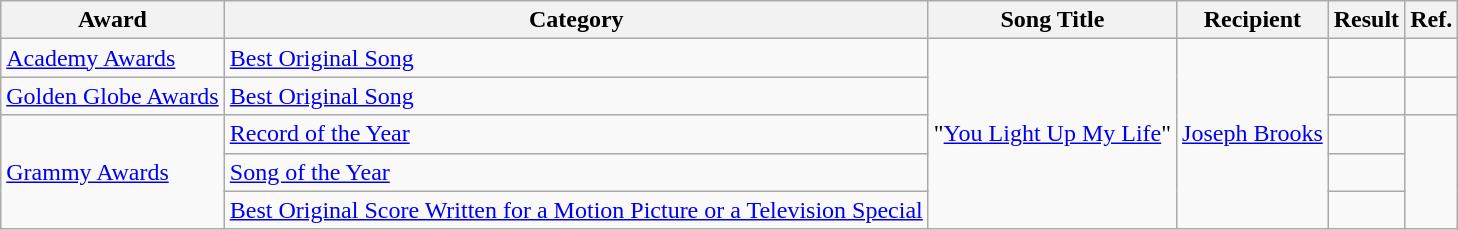<table class="wikitable plainrowheaders">
<tr>
<th>Award</th>
<th>Category</th>
<th>Song Title</th>
<th>Recipient</th>
<th>Result</th>
<th>Ref.</th>
</tr>
<tr>
<td><a href='#'>Academy Awards</a></td>
<td><a href='#'>Best Original Song</a></td>
<td rowspan="6">"<a href='#'>You Light Up My Life</a>"</td>
<td rowspan="6"><a href='#'>Joseph Brooks</a></td>
<td></td>
<td align="center"></td>
</tr>
<tr>
<td><a href='#'>Golden Globe Awards</a></td>
<td><a href='#'>Best Original Song</a></td>
<td></td>
<td align="center"></td>
</tr>
<tr>
<td rowspan="3"><a href='#'>Grammy Awards</a></td>
<td><a href='#'>Record of the Year</a></td>
<td></td>
<td align="center" rowspan="3"></td>
</tr>
<tr>
<td><a href='#'>Song of the Year</a></td>
<td></td>
</tr>
<tr>
<td><a href='#'>Best Original Score Written for a Motion Picture or a Television Special</a></td>
<td></td>
</tr>
</table>
